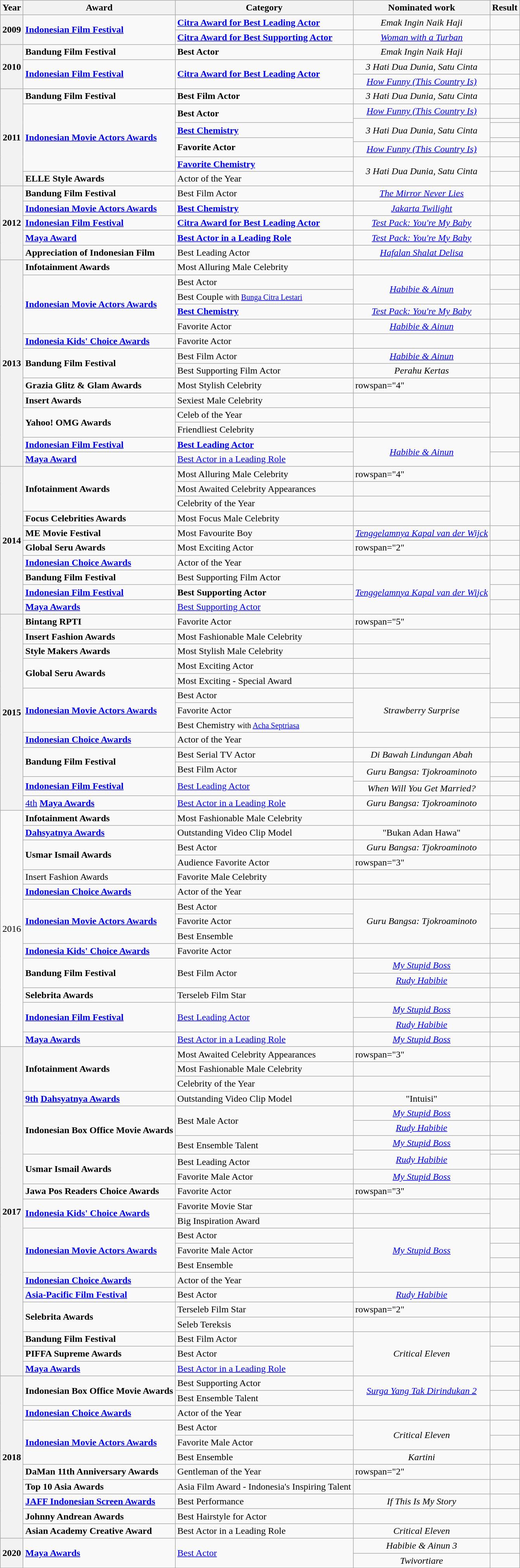<table class="wikitable">
<tr>
<th>Year</th>
<th>Award</th>
<th>Category</th>
<th>Nominated work</th>
<th>Result</th>
</tr>
<tr>
<th rowspan="2">2009</th>
<td rowspan="2"><strong><a href='#'>Indonesian Film Festival</a></strong></td>
<td><strong><a href='#'>Citra Award for Best Leading Actor</a></strong></td>
<td style="text-align:center;"><em>Emak Ingin Naik Haji</em></td>
<td></td>
</tr>
<tr>
<td><strong><a href='#'>Citra Award for Best Supporting Actor</a></strong></td>
<td style="text-align:center;"><em><a href='#'>Woman with a Turban</a></em></td>
<td></td>
</tr>
<tr>
<th rowspan="3">2010</th>
<td><strong>Bandung Film Festival</strong></td>
<td><strong>Best Actor</strong></td>
<td style="text-align:center;"><em>Emak Ingin Naik Haji</em></td>
<td></td>
</tr>
<tr>
<td rowspan="2"><strong><a href='#'>Indonesian Film Festival</a></strong></td>
<td rowspan="2"><strong><a href='#'>Citra Award for Best Leading Actor</a></strong></td>
<td style="text-align:center;"><em>3 Hati Dua Dunia, Satu Cinta</em></td>
<td></td>
</tr>
<tr>
<td style="text-align:center;"><em><a href='#'>How Funny (This Country Is)</a></em></td>
<td></td>
</tr>
<tr>
<th rowspan="8">2011</th>
<td><strong>Bandung Film Festival</strong></td>
<td><strong>Best Film Actor</strong></td>
<td style="text-align:center;"><em>3 Hati Dua Dunia, Satu Cinta</em></td>
<td></td>
</tr>
<tr>
<td rowspan="6"><strong><a href='#'>Indonesian Movie Actors Awards</a></strong></td>
<td rowspan="2"><strong>Best Actor</strong></td>
<td style="text-align:center;"><em><a href='#'>How Funny (This Country Is)</a></em></td>
<td></td>
</tr>
<tr>
<td rowspan="3" style="text-align:center;"><em>3 Hati Dua Dunia, Satu Cinta</em></td>
<td></td>
</tr>
<tr>
<td><strong><a href='#'>Best Chemistry</a></strong> <strong></strong></td>
<td></td>
</tr>
<tr>
<td rowspan="2"><strong>Favorite Actor</strong></td>
<td></td>
</tr>
<tr>
<td style="text-align:center;"><em><a href='#'>How Funny (This Country Is)</a></em></td>
<td></td>
</tr>
<tr>
<td><strong><a href='#'>Favorite Chemistry</a></strong> <strong></strong></td>
<td rowspan="2" style="text-align:center;"><em>3 Hati Dua Dunia, Satu Cinta</em></td>
<td></td>
</tr>
<tr>
<td><strong>ELLE Style Awards</strong></td>
<td>Actor of the Year</td>
<td></td>
</tr>
<tr>
<th rowspan="5">2012</th>
<td><strong>Bandung Film Festival</strong></td>
<td>Best Film Actor</td>
<td style="text-align:center;"><em><a href='#'>The Mirror Never Lies</a></em></td>
<td></td>
</tr>
<tr>
<td><strong><a href='#'>Indonesian Movie Actors Awards</a></strong></td>
<td><strong><a href='#'>Best Chemistry</a></strong> <strong></strong></td>
<td style="text-align:center;"><em><a href='#'>Jakarta Twilight</a></em></td>
<td></td>
</tr>
<tr>
<td><strong><a href='#'>Indonesian Film Festival</a></strong></td>
<td><strong><a href='#'>Citra Award for Best Leading Actor</a></strong></td>
<td style="text-align:center;"><em><a href='#'>Test Pack: You're My Baby</a></em></td>
<td></td>
</tr>
<tr>
<td><strong><a href='#'>Maya Award</a></strong></td>
<td><strong><a href='#'>Best Actor in a Leading Role</a></strong></td>
<td style="text-align:center;"><em><a href='#'>Test Pack: You're My Baby</a></em></td>
<td></td>
</tr>
<tr>
<td><strong>Appreciation of Indonesian Film</strong></td>
<td>Best Leading Actor</td>
<td style="text-align:center;"><em><a href='#'>Hafalan Shalat Delisa</a></em></td>
<td></td>
</tr>
<tr>
<th rowspan="14">2013</th>
<td><strong>Infotainment Awards</strong></td>
<td>Most Alluring Male Celebrity</td>
<td></td>
<td></td>
</tr>
<tr>
<td rowspan="4"><strong><a href='#'>Indonesian Movie Actors Awards</a></strong></td>
<td>Best Actor</td>
<td rowspan="2" style="text-align:center;"><em><a href='#'>Habibie & Ainun</a></em></td>
<td></td>
</tr>
<tr>
<td>Best Couple <small>with <a href='#'>Bunga Citra Lestari</a></small></td>
<td></td>
</tr>
<tr>
<td><strong><a href='#'>Best Chemistry</a></strong> <strong></strong></td>
<td style="text-align:center;"><em><a href='#'>Test Pack: You're My Baby</a></em></td>
<td></td>
</tr>
<tr>
<td>Favorite Actor</td>
<td style="text-align:center;"><em><a href='#'>Habibie & Ainun</a></em></td>
<td></td>
</tr>
<tr>
<td><strong><a href='#'>Indonesia Kids' Choice Awards</a></strong></td>
<td>Favorite Actor</td>
<td></td>
<td></td>
</tr>
<tr>
<td rowspan="2"><strong>Bandung Film Festival</strong></td>
<td>Best Film Actor</td>
<td style="text-align:center;"><em><a href='#'>Habibie & Ainun</a></em></td>
<td></td>
</tr>
<tr>
<td>Best Supporting Film Actor</td>
<td style="text-align:center;"><em>Perahu Kertas</em></td>
<td></td>
</tr>
<tr>
<td><strong>Grazia Glitz & Glam Awards</strong></td>
<td>Most Stylish Celebrity</td>
<td>rowspan="4" </td>
<td></td>
</tr>
<tr>
<td><strong>Insert Awards</strong></td>
<td>Sexiest Male Celebrity</td>
<td></td>
</tr>
<tr>
<td rowspan="2"><strong>Yahoo! OMG Awards</strong></td>
<td>Celeb of the Year</td>
<td></td>
</tr>
<tr>
<td>Friendliest Celebrity</td>
<td></td>
</tr>
<tr>
<td><strong><a href='#'>Indonesian Film Festival</a></strong></td>
<td><strong><a href='#'>Best Leading Actor</a></strong></td>
<td rowspan="2" style="text-align:center;"><em><a href='#'>Habibie & Ainun</a></em></td>
<td></td>
</tr>
<tr>
<td><strong><a href='#'>Maya Award</a></strong></td>
<td><a href='#'>Best Actor in a Leading Role</a></td>
<td></td>
</tr>
<tr>
<th rowspan="10">2014</th>
<td rowspan="3"><strong>Infotainment Awards</strong></td>
<td>Most Alluring Male Celebrity</td>
<td>rowspan="4" </td>
<td></td>
</tr>
<tr>
<td>Most Awaited Celebrity Appearances</td>
<td></td>
</tr>
<tr>
<td>Celebrity of the Year</td>
<td></td>
</tr>
<tr>
<td><strong>Focus Celebrities Awards</strong></td>
<td>Most Focus Male Celebrity</td>
<td></td>
</tr>
<tr>
<td><strong>ME Movie Festival</strong></td>
<td>Most Favourite Boy</td>
<td style="text-align:center;"><em><a href='#'>Tenggelamnya Kapal van der Wijck</a></em></td>
<td></td>
</tr>
<tr>
<td><strong>Global Seru Awards</strong></td>
<td>Most Exciting Actor</td>
<td>rowspan="2" </td>
<td></td>
</tr>
<tr>
<td><strong><a href='#'>Indonesian Choice Awards</a></strong></td>
<td>Actor of the Year</td>
<td></td>
</tr>
<tr>
<td><strong>Bandung Film Festival</strong></td>
<td>Best Supporting Film Actor</td>
<td rowspan="3" style="text-align:center;"><em><a href='#'>Tenggelamnya Kapal van der Wijck</a></em></td>
<td></td>
</tr>
<tr>
<td><strong><a href='#'>Indonesian Film Festival</a></strong></td>
<td><strong>Best Supporting Actor</strong></td>
<td></td>
</tr>
<tr>
<td><strong><a href='#'>Maya Awards</a></strong></td>
<td><a href='#'>Best Supporting Actor</a></td>
<td></td>
</tr>
<tr>
<th rowspan="14">2015</th>
<td><strong>Bintang RPTI</strong></td>
<td>Favorite Actor</td>
<td>rowspan="5" </td>
<td></td>
</tr>
<tr>
<td><strong>Insert Fashion Awards</strong></td>
<td>Most Fashionable Male Celebrity</td>
<td></td>
</tr>
<tr>
<td><strong>Style Makers Awards</strong></td>
<td>Most Stylish Male Celebrity</td>
<td></td>
</tr>
<tr>
<td rowspan="2"><strong>Global Seru Awards</strong></td>
<td>Most Exciting Actor</td>
<td></td>
</tr>
<tr>
<td>Most Exciting - Special Award</td>
<td></td>
</tr>
<tr>
<td rowspan="3"><strong><a href='#'>Indonesian Movie Actors Awards</a></strong></td>
<td>Best Actor</td>
<td rowspan="3" style="text-align:center;"><em>Strawberry Surprise</em></td>
<td></td>
</tr>
<tr>
<td>Favorite Actor</td>
<td></td>
</tr>
<tr>
<td>Best Chemistry <small>with <a href='#'>Acha Septriasa</a></small></td>
<td></td>
</tr>
<tr>
<td><strong><a href='#'>Indonesian Choice Awards</a></strong></td>
<td>Actor of the Year</td>
<td></td>
<td></td>
</tr>
<tr>
<td rowspan="2"><strong>Bandung Film Festival</strong></td>
<td>Best Serial TV Actor</td>
<td style="text-align:center;"><em>Di Bawah Lindungan Abah</em></td>
<td></td>
</tr>
<tr>
<td>Best Film Actor</td>
<td rowspan="2" style="text-align:center;"><em>Guru Bangsa: Tjokroaminoto</em></td>
<td></td>
</tr>
<tr>
<td rowspan="2"><strong><a href='#'>Indonesian Film Festival</a></strong></td>
<td rowspan="2"><a href='#'>Best Leading Actor</a></td>
<td></td>
</tr>
<tr>
<td style="text-align:center;"><em>When Will You Get Married?</em></td>
<td></td>
</tr>
<tr>
<td><a href='#'>4th</a> <strong><a href='#'>Maya Awards</a></strong></td>
<td><a href='#'>Best Actor in a Leading Role</a></td>
<td style="text-align:center;"><em>Guru Bangsa: Tjokroaminoto</em></td>
<td></td>
</tr>
<tr>
<td rowspan="16">2016</td>
<td><strong>Infotainment Awards</strong></td>
<td>Most Fashionable Male Celebrity</td>
<td></td>
<td></td>
</tr>
<tr>
<td><strong><a href='#'>Dahsyatnya Awards</a></strong></td>
<td>Outstanding Video Clip Model</td>
<td style="text-align:center;">"Bukan Adan Hawa"</td>
<td></td>
</tr>
<tr>
<td rowspan="2"><strong>Usmar Ismail Awards</strong></td>
<td>Best Actor</td>
<td style="text-align:center;"><em>Guru Bangsa: Tjokroaminoto</em></td>
<td></td>
</tr>
<tr>
<td>Audience Favorite Actor</td>
<td>rowspan="3" </td>
<td></td>
</tr>
<tr>
<td>Insert Fashion Awards</td>
<td>Favorite Male Celebrity</td>
<td></td>
</tr>
<tr>
<td><strong><a href='#'>Indonesian Choice Awards</a></strong></td>
<td>Actor of the Year</td>
<td></td>
</tr>
<tr>
<td rowspan="3"><strong><a href='#'>Indonesian Movie Actors Awards</a></strong></td>
<td>Best Actor</td>
<td rowspan="3" style="text-align:center;"><em>Guru Bangsa: Tjokroaminoto</em></td>
<td></td>
</tr>
<tr>
<td>Favorite Actor</td>
<td></td>
</tr>
<tr>
<td>Best Ensemble</td>
<td></td>
</tr>
<tr>
<td><strong><a href='#'>Indonesia Kids' Choice Awards</a></strong></td>
<td>Favorite Actor</td>
<td></td>
<td></td>
</tr>
<tr>
<td rowspan="2"><strong>Bandung Film Festival</strong></td>
<td rowspan="2">Best Film Actor</td>
<td style="text-align:center;"><em><a href='#'>My Stupid Boss</a></em></td>
<td></td>
</tr>
<tr>
<td style="text-align:center;"><em><a href='#'>Rudy Habibie</a></em></td>
<td></td>
</tr>
<tr>
<td><strong>Selebrita Awards</strong></td>
<td>Terseleb Film Star</td>
<td></td>
<td></td>
</tr>
<tr>
<td rowspan="2"><strong><a href='#'>Indonesian Film Festival</a></strong></td>
<td rowspan="2"><a href='#'>Best Leading Actor</a></td>
<td style="text-align:center;"><em><a href='#'>My Stupid Boss</a></em></td>
<td></td>
</tr>
<tr>
<td style="text-align:center;"><em><a href='#'>Rudy Habibie</a></em></td>
<td></td>
</tr>
<tr>
<td><strong><a href='#'>Maya Awards</a></strong></td>
<td><a href='#'>Best Actor in a Leading Role</a></td>
<td style="text-align:center;"><em><a href='#'>My Stupid Boss</a></em></td>
<td></td>
</tr>
<tr>
<th rowspan="23">2017</th>
<td rowspan="3"><strong>Infotainment Awards</strong></td>
<td>Most Awaited Celebrity Appearances</td>
<td>rowspan="3" </td>
<td></td>
</tr>
<tr>
<td>Most Fashionable Male Celebrity</td>
<td></td>
</tr>
<tr>
<td>Celebrity of the Year</td>
<td></td>
</tr>
<tr>
<td><strong><a href='#'>9th</a> <a href='#'>Dahsyatnya Awards</a></strong></td>
<td>Outstanding Video Clip Model</td>
<td style="text-align:center;">"Intuisi"</td>
<td></td>
</tr>
<tr>
<td rowspan="4"><strong>Indonesian Box Office Movie Awards</strong></td>
<td rowspan="2">Best Male Actor</td>
<td style="text-align:center;"><em><a href='#'>My Stupid Boss</a></em></td>
<td></td>
</tr>
<tr>
<td style="text-align:center;"><em><a href='#'>Rudy Habibie</a></em></td>
<td></td>
</tr>
<tr>
<td rowspan="2">Best Ensemble Talent</td>
<td style="text-align:center;"><em><a href='#'>My Stupid Boss</a></em></td>
<td></td>
</tr>
<tr>
<td rowspan="2" style="text-align:center;"><em><a href='#'>Rudy Habibie</a></em></td>
<td></td>
</tr>
<tr>
<td rowspan="2"><strong>Usmar Ismail Awards</strong></td>
<td>Best Leading Actor</td>
<td></td>
</tr>
<tr>
<td>Favorite Male Actor</td>
<td style="text-align:center;"><em><a href='#'>My Stupid Boss</a></em></td>
<td></td>
</tr>
<tr>
<td><strong>Jawa Pos Readers Choice Awards</strong></td>
<td>Favorite Actor</td>
<td>rowspan="3" </td>
<td></td>
</tr>
<tr>
<td rowspan="2"><strong><a href='#'>Indonesia Kids' Choice Awards</a></strong></td>
<td>Favorite Movie Star</td>
<td></td>
</tr>
<tr>
<td>Big Inspiration Award</td>
<td></td>
</tr>
<tr>
<td rowspan="3"><strong><a href='#'>Indonesian Movie Actors Awards</a></strong></td>
<td>Best Actor</td>
<td rowspan="3" style="text-align:center;"><em><a href='#'>My Stupid Boss</a></em></td>
<td></td>
</tr>
<tr>
<td>Favorite Male Actor</td>
<td></td>
</tr>
<tr>
<td>Best Ensemble</td>
<td></td>
</tr>
<tr>
<td><strong><a href='#'>Indonesian Choice Awards</a></strong></td>
<td>Actor of the Year</td>
<td></td>
<td></td>
</tr>
<tr>
<td><strong><a href='#'>Asia-Pacific Film Festival</a></strong></td>
<td>Best Actor</td>
<td style="text-align:center;"><em><a href='#'>Rudy Habibie</a></em></td>
<td></td>
</tr>
<tr>
<td rowspan="2"><strong>Selebrita Awards</strong></td>
<td>Terseleb Film Star</td>
<td>rowspan="2" </td>
<td></td>
</tr>
<tr>
<td>Seleb Tereksis</td>
<td></td>
</tr>
<tr>
<td><strong>Bandung Film Festival</strong></td>
<td>Best Film Actor</td>
<td rowspan="3" style="text-align:center;"><em>Critical Eleven</em></td>
<td></td>
</tr>
<tr>
<td><strong>PIFFA Supreme Awards</strong></td>
<td>Best Actor</td>
<td></td>
</tr>
<tr>
<td><strong><a href='#'>Maya Awards</a></strong></td>
<td><a href='#'>Best Actor in a Leading Role</a></td>
<td></td>
</tr>
<tr>
<th rowspan="11">2018</th>
<td rowspan="2"><strong>Indonesian Box Office Movie Awards</strong></td>
<td>Best Supporting Actor</td>
<td rowspan="2" style="text-align:center;"><em><a href='#'>Surga Yang Tak Dirindukan 2</a></em></td>
<td></td>
</tr>
<tr>
<td>Best Ensemble Talent</td>
<td></td>
</tr>
<tr>
<td><strong><a href='#'>Indonesian Choice Awards</a></strong></td>
<td>Actor of the Year</td>
<td></td>
<td></td>
</tr>
<tr>
<td rowspan="3"><strong><a href='#'>Indonesian Movie Actors Awards</a></strong></td>
<td>Best Actor</td>
<td rowspan="2" style="text-align:center;"><em>Critical Eleven</em></td>
<td></td>
</tr>
<tr>
<td>Favorite Male Actor</td>
<td></td>
</tr>
<tr>
<td>Best Ensemble</td>
<td style="text-align:center;"><em>Kartini</em></td>
<td></td>
</tr>
<tr>
<td><strong>DaMan 11th Anniversary Awards</strong></td>
<td>Gentleman of the Year</td>
<td>rowspan="2" </td>
<td></td>
</tr>
<tr>
<td><strong>Top 10 Asia Awards</strong></td>
<td>Asia Film Award - Indonesia's Inspiring Talent</td>
<td></td>
</tr>
<tr>
<td><strong><a href='#'>JAFF Indonesian Screen Awards</a></strong></td>
<td>Best Performance</td>
<td style="text-align:center;"><em>If This Is My Story</em></td>
<td></td>
</tr>
<tr>
<td><strong>Johnny Andrean Awards</strong></td>
<td>Best Hairstyle for Actor</td>
<td></td>
<td></td>
</tr>
<tr>
<td><strong>Asian Academy Creative Award</strong></td>
<td>Best Actor in a Leading Role</td>
<td style="text-align:center;"><em>Critical Eleven</em></td>
<td></td>
</tr>
<tr>
<th rowspan="2">2020</th>
<td rowspan="2"><strong><a href='#'>Maya Awards</a></strong></td>
<td rowspan="2"><a href='#'>Best Actor</a></td>
<td style="text-align:center;"><em>Habibie & Ainun 3</em></td>
<td></td>
</tr>
<tr>
<td style="text-align:center;"><em>Twivortiare</em></td>
<td></td>
</tr>
<tr>
</tr>
</table>
